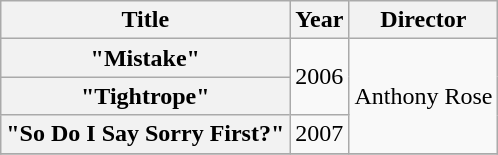<table class="wikitable plainrowheaders" style="text-align:center;" border="1">
<tr>
<th scope="col">Title</th>
<th scope="col">Year</th>
<th scope="col">Director</th>
</tr>
<tr>
<th scope="row">"Mistake"</th>
<td rowspan="2">2006</td>
<td rowspan="3">Anthony Rose</td>
</tr>
<tr>
<th scope="row">"Tightrope"</th>
</tr>
<tr>
<th scope="row">"So Do I Say Sorry First?"</th>
<td>2007</td>
</tr>
<tr>
</tr>
</table>
